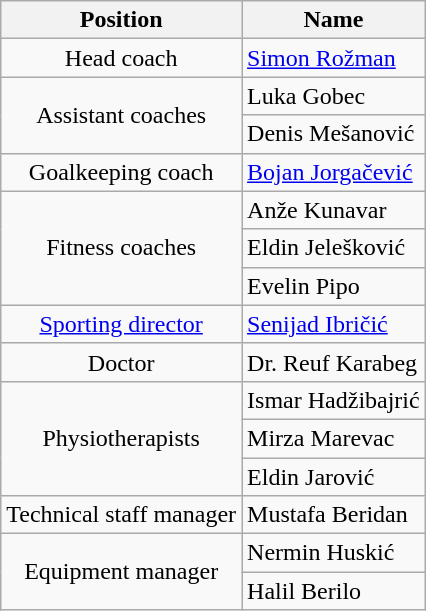<table class="wikitable sortable">
<tr>
<th>Position</th>
<th>Name</th>
</tr>
<tr>
<td align=center>Head coach</td>
<td> <a href='#'>Simon Rožman</a></td>
</tr>
<tr>
<td rowspan=2 align=center>Assistant coaches</td>
<td> Luka Gobec</td>
</tr>
<tr>
<td> Denis Mešanović</td>
</tr>
<tr>
<td align=center>Goalkeeping coach</td>
<td> <a href='#'>Bojan Jorgačević</a></td>
</tr>
<tr>
<td rowspan=3 align=center>Fitness coaches</td>
<td> Anže Kunavar</td>
</tr>
<tr>
<td> Eldin Jelešković</td>
</tr>
<tr>
<td> Evelin Pipo</td>
</tr>
<tr>
<td align=center><a href='#'>Sporting director</a></td>
<td> <a href='#'>Senijad Ibričić</a></td>
</tr>
<tr>
<td align=center>Doctor</td>
<td> Dr. Reuf Karabeg</td>
</tr>
<tr>
<td rowspan=3 align=center>Physiotherapists</td>
<td> Ismar Hadžibajrić</td>
</tr>
<tr>
<td> Mirza Marevac</td>
</tr>
<tr>
<td> Eldin Jarović</td>
</tr>
<tr>
<td align=center>Technical staff manager</td>
<td> Mustafa Beridan</td>
</tr>
<tr>
<td rowspan=2 align=center>Equipment manager</td>
<td> Nermin Huskić</td>
</tr>
<tr>
<td> Halil Berilo</td>
</tr>
</table>
